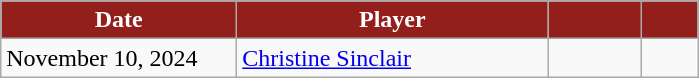<table class="wikitable sortable" style="text-align:left;">
<tr>
<th style="background:#921f1c; color:#fff; width:150px;" data-sort-type="date">Date</th>
<th style="background:#921f1c; color:#fff; width:200px;">Player</th>
<th style="background:#921f1c; color:#fff; width:55px;"></th>
<th style="background:#921f1c; color:#fff; width:30px;"></th>
</tr>
<tr>
<td>November 10, 2024</td>
<td> <a href='#'>Christine Sinclair</a></td>
<td align="center"></td>
<td></td>
</tr>
</table>
